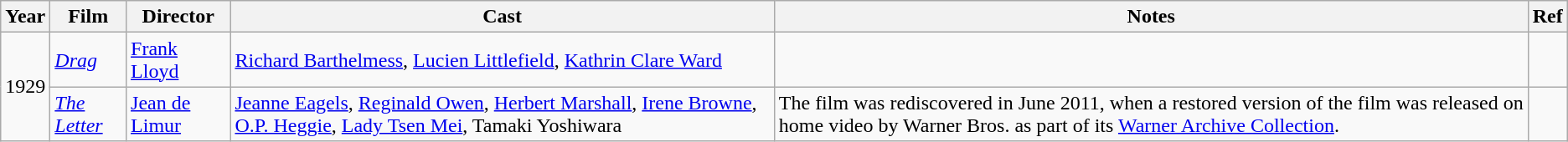<table class="wikitable sortable">
<tr>
<th>Year</th>
<th>Film</th>
<th>Director</th>
<th>Cast</th>
<th>Notes</th>
<th>Ref</th>
</tr>
<tr>
<td rowspan=2>1929</td>
<td><em><a href='#'>Drag</a></em></td>
<td><a href='#'>Frank Lloyd</a></td>
<td><a href='#'>Richard Barthelmess</a>, <a href='#'>Lucien Littlefield</a>, <a href='#'>Kathrin Clare Ward</a></td>
<td></td>
<td></td>
</tr>
<tr>
<td><em><a href='#'>The Letter</a></em></td>
<td><a href='#'>Jean de Limur</a></td>
<td><a href='#'>Jeanne Eagels</a>, <a href='#'>Reginald Owen</a>, <a href='#'>Herbert Marshall</a>, <a href='#'>Irene Browne</a>, <a href='#'>O.P. Heggie</a>, <a href='#'>Lady Tsen Mei</a>, Tamaki Yoshiwara</td>
<td>The film was rediscovered in June 2011, when a restored version of the film was released on home video by Warner Bros. as part of its <a href='#'>Warner Archive Collection</a>.</td>
<td></td>
</tr>
</table>
